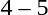<table style="text-align:center">
<tr>
<th width=200></th>
<th width=100></th>
<th width=200></th>
</tr>
<tr>
<td align=right></td>
<td>4 – 5</td>
<td align=left><strong></strong></td>
</tr>
</table>
